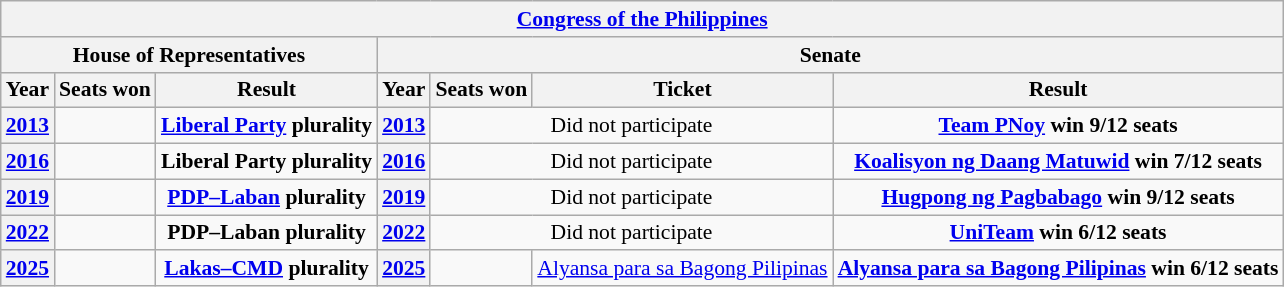<table class="wikitable" style="text-align:center; font-size:90%">
<tr>
<th colspan=7><a href='#'>Congress of the Philippines</a></th>
</tr>
<tr>
<th colspan="3">House of Representatives</th>
<th colspan="4">Senate</th>
</tr>
<tr>
<th>Year</th>
<th>Seats won</th>
<th>Result</th>
<th>Year</th>
<th>Seats won</th>
<th>Ticket</th>
<th>Result</th>
</tr>
<tr>
<th><a href='#'>2013</a></th>
<td></td>
<td><strong><a href='#'>Liberal Party</a> plurality</strong></td>
<th><a href='#'>2013</a></th>
<td colspan=2>Did not participate</td>
<td><strong><a href='#'>Team PNoy</a> win 9/12 seats</strong></td>
</tr>
<tr>
<th><a href='#'>2016</a></th>
<td></td>
<td><strong>Liberal Party plurality</strong></td>
<th><a href='#'>2016</a></th>
<td colspan=2>Did not participate</td>
<td><strong><a href='#'>Koalisyon ng Daang Matuwid</a> win 7/12 seats</strong></td>
</tr>
<tr>
<th><a href='#'>2019</a></th>
<td></td>
<td><strong><a href='#'>PDP–Laban</a> plurality</strong></td>
<th><a href='#'>2019</a></th>
<td colspan=2>Did not participate</td>
<td><strong><a href='#'>Hugpong ng Pagbabago</a> win 9/12 seats</strong></td>
</tr>
<tr>
<th><a href='#'>2022</a></th>
<td></td>
<td><strong>PDP–Laban plurality</strong></td>
<th><a href='#'>2022</a></th>
<td colspan=2>Did not participate</td>
<td><strong><a href='#'>UniTeam</a> win 6/12 seats</strong></td>
</tr>
<tr>
<th><a href='#'>2025</a></th>
<td></td>
<td><strong><a href='#'>Lakas–CMD</a> plurality</strong></td>
<th><a href='#'>2025</a></th>
<td></td>
<td><a href='#'>Alyansa para sa Bagong Pilipinas</a></td>
<td><strong><a href='#'>Alyansa para sa Bagong Pilipinas</a> win 6/12 seats</strong></td>
</tr>
</table>
